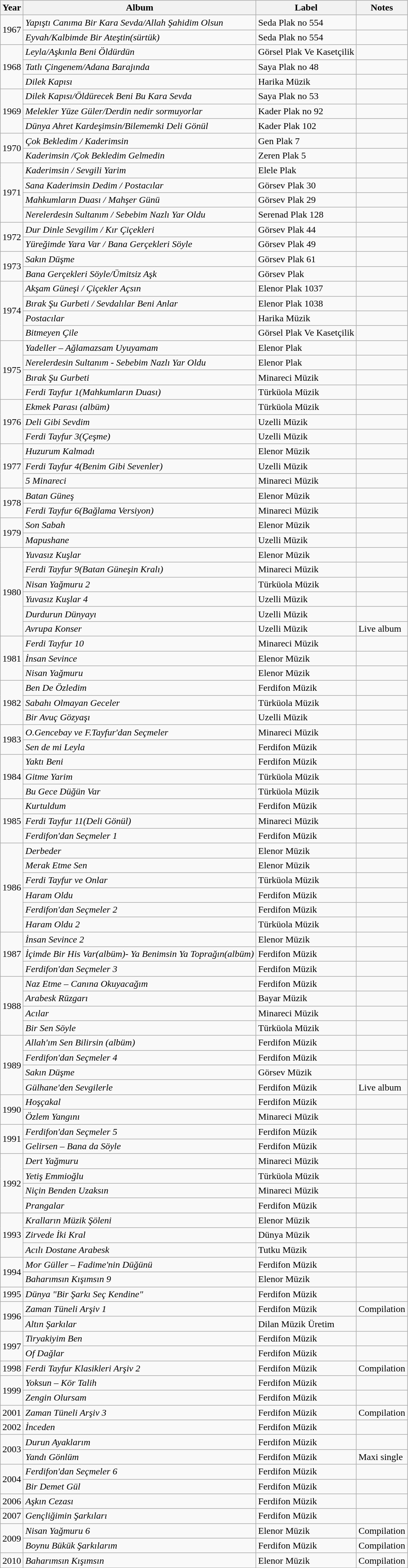<table class="wikitable">
<tr>
<th scope="col">Year</th>
<th scope="col">Album</th>
<th scope="col">Label</th>
<th class="unsortable" scope="col">Notes</th>
</tr>
<tr>
<td rowspan="2">1967</td>
<td><em>Yapıştı Canıma Bir Kara Sevda/Allah Şahidim Olsun</em></td>
<td>Seda Plak no 554</td>
<td></td>
</tr>
<tr>
<td><em>Eyvah/Kalbimde Bir Ateştin(sürtük)</em></td>
<td>Seda Plak no 554</td>
<td></td>
</tr>
<tr>
<td rowspan="3">1968</td>
<td><em>Leyla/Aşkınla Beni Öldürdün</em></td>
<td>Görsel Plak Ve Kasetçilik</td>
<td></td>
</tr>
<tr>
<td><em>Tatlı Çingenem/Adana Barajında</em></td>
<td>Saya Plak no 48</td>
<td></td>
</tr>
<tr>
<td><em>Dilek Kapısı</em></td>
<td>Harika Müzik</td>
<td></td>
</tr>
<tr>
<td rowspan="3">1969</td>
<td><em>Dilek Kapısı/Öldürecek Beni Bu Kara Sevda</em></td>
<td>Saya Plak no 53</td>
<td></td>
</tr>
<tr>
<td><em>Melekler Yüze Güler/Derdin nedir sormuyorlar</em></td>
<td>Kader Plak no 92</td>
<td></td>
</tr>
<tr>
<td><em>Dünya Ahret Kardeşimsin/Bilememki Deli Gönül</em></td>
<td>Kader Plak 102</td>
<td></td>
</tr>
<tr>
<td rowspan="2">1970</td>
<td><em>Çok Bekledim / Kaderimsin</em></td>
<td>Gen Plak 7</td>
<td></td>
</tr>
<tr>
<td><em>Kaderimsin /Çok Bekledim Gelmedin</em></td>
<td>Zeren Plak 5</td>
<td></td>
</tr>
<tr>
<td rowspan="4">1971</td>
<td><em>Kaderimsin / Sevgili Yarim</em></td>
<td>Elele Plak</td>
<td></td>
</tr>
<tr>
<td><em>Sana Kaderimsin Dedim / Postacılar</em></td>
<td>Görsev Plak 30</td>
<td></td>
</tr>
<tr>
<td><em>Mahkumların Duası / Mahşer Günü</em></td>
<td>Görsev Plak 29</td>
<td></td>
</tr>
<tr>
<td><em>Nerelerdesin Sultanım / Sebebim Nazlı Yar Oldu</em></td>
<td>Serenad Plak 128</td>
<td></td>
</tr>
<tr>
<td rowspan="2">1972</td>
<td><em>Dur Dinle Sevgilim / Kır Çiçekleri</em></td>
<td>Görsev Plak 44</td>
<td></td>
</tr>
<tr>
<td><em>Yüreğimde Yara Var / Bana Gerçekleri Söyle</em></td>
<td>Görsev Plak 49</td>
<td></td>
</tr>
<tr>
<td rowspan="2">1973</td>
<td><em>Sakın Düşme</em></td>
<td>Görsev Plak 61</td>
<td></td>
</tr>
<tr>
<td><em>Bana Gerçekleri Söyle/Ümitsiz Aşk</em></td>
<td>Görsev Plak</td>
<td></td>
</tr>
<tr>
<td rowspan="4">1974</td>
<td><em>Akşam Güneşi / Çiçekler Açsın</em></td>
<td>Elenor Plak 1037</td>
<td></td>
</tr>
<tr>
<td><em>Bırak Şu Gurbeti / Sevdalılar Beni Anlar</em></td>
<td>Elenor Plak 1038</td>
<td></td>
</tr>
<tr>
<td><em>Postacılar</em></td>
<td>Harika Müzik</td>
<td></td>
</tr>
<tr>
<td><em>Bitmeyen Çile</em></td>
<td>Görsel Plak Ve Kasetçilik</td>
<td></td>
</tr>
<tr>
<td rowspan="4">1975</td>
<td><em>Yadeller – Ağlamazsam Uyuyamam</em></td>
<td>Elenor Plak</td>
<td></td>
</tr>
<tr>
<td><em>Nerelerdesin Sultanım - Sebebim Nazlı Yar Oldu</em></td>
<td>Elenor Plak</td>
<td></td>
</tr>
<tr>
<td><em>Bırak Şu Gurbeti</em></td>
<td>Minareci Müzik</td>
<td></td>
</tr>
<tr>
<td><em>Ferdi Tayfur 1(Mahkumların Duası)</em></td>
<td>Türküola Müzik</td>
<td></td>
</tr>
<tr>
<td rowspan="3">1976</td>
<td><em>Ekmek Parası (albüm)</em></td>
<td>Türküola Müzik</td>
<td></td>
</tr>
<tr>
<td><em>Deli Gibi Sevdim</em></td>
<td>Uzelli Müzik</td>
<td></td>
</tr>
<tr>
<td><em>Ferdi Tayfur 3(Çeşme)</em></td>
<td>Uzelli Müzik</td>
<td></td>
</tr>
<tr>
<td rowspan="3">1977</td>
<td><em>Huzurum Kalmadı</em></td>
<td>Elenor Müzik</td>
<td></td>
</tr>
<tr>
<td><em>Ferdi Tayfur 4(Benim Gibi Sevenler)</em></td>
<td>Uzelli Müzik</td>
<td></td>
</tr>
<tr>
<td><em>5 Minareci</em></td>
<td>Minareci Müzik</td>
<td></td>
</tr>
<tr>
<td rowspan="2">1978</td>
<td><em>Batan Güneş</em></td>
<td>Elenor Müzik</td>
<td></td>
</tr>
<tr>
<td><em>Ferdi Tayfur 6(Bağlama Versiyon)</em></td>
<td>Minareci Müzik</td>
<td></td>
</tr>
<tr>
<td rowspan="2">1979</td>
<td><em>Son Sabah</em></td>
<td>Elenor Müzik</td>
<td></td>
</tr>
<tr>
<td><em>Mapushane</em></td>
<td>Uzelli Müzik</td>
<td></td>
</tr>
<tr>
<td rowspan="6">1980</td>
<td><em>Yuvasız Kuşlar</em></td>
<td>Elenor Müzik</td>
<td></td>
</tr>
<tr>
<td><em>Ferdi Tayfur 9(Batan Güneşin Kralı)</em></td>
<td>Minareci Müzik</td>
<td></td>
</tr>
<tr>
<td><em>Nisan Yağmuru 2</em></td>
<td>Türküola Müzik</td>
<td></td>
</tr>
<tr>
<td><em>Yuvasız Kuşlar 4</em></td>
<td>Uzelli Müzik</td>
<td></td>
</tr>
<tr>
<td><em>Durdurun Dünyayı</em></td>
<td>Uzelli Müzik</td>
<td></td>
</tr>
<tr>
<td><em>Avrupa Konser</em></td>
<td>Uzelli Müzik</td>
<td>Live album</td>
</tr>
<tr>
<td rowspan="3">1981</td>
<td><em>Ferdi Tayfur 10</em></td>
<td>Minareci Müzik</td>
<td></td>
</tr>
<tr>
<td><em>İnsan Sevince</em></td>
<td>Elenor Müzik</td>
<td></td>
</tr>
<tr>
<td><em>Nisan Yağmuru</em></td>
<td>Elenor Müzik</td>
<td></td>
</tr>
<tr>
<td rowspan="3">1982</td>
<td><em>Ben De Özledim</em></td>
<td>Ferdifon Müzik</td>
<td></td>
</tr>
<tr>
<td><em>Sabahı Olmayan Geceler</em></td>
<td>Türküola Müzik</td>
<td></td>
</tr>
<tr>
<td><em>Bir Avuç Gözyaşı</em></td>
<td>Uzelli Müzik</td>
<td></td>
</tr>
<tr>
<td rowspan="2">1983</td>
<td><em>O.Gencebay ve F.Tayfur'dan Seçmeler</em></td>
<td>Minareci Müzik</td>
<td></td>
</tr>
<tr>
<td><em>Sen de mi Leyla</em></td>
<td>Ferdifon Müzik</td>
<td></td>
</tr>
<tr>
<td rowspan="3">1984</td>
<td><em>Yaktı Beni</em></td>
<td>Ferdifon Müzik</td>
<td></td>
</tr>
<tr>
<td><em>Gitme Yarim</em></td>
<td>Türküola Müzik</td>
<td></td>
</tr>
<tr>
<td><em>Bu Gece Düğün Var</em></td>
<td>Türküola Müzik</td>
<td></td>
</tr>
<tr>
<td rowspan="3">1985</td>
<td><em>Kurtuldum</em></td>
<td>Ferdifon Müzik</td>
<td></td>
</tr>
<tr>
<td><em>Ferdi Tayfur 11(Deli Gönül)</em></td>
<td>Minareci Müzik</td>
<td></td>
</tr>
<tr>
<td><em>Ferdifon'dan Seçmeler 1</em></td>
<td>Ferdifon Müzik</td>
<td></td>
</tr>
<tr>
<td rowspan="6">1986</td>
<td><em>Derbeder</em></td>
<td>Elenor Müzik</td>
<td></td>
</tr>
<tr>
<td><em>Merak Etme Sen</em></td>
<td>Elenor Müzik</td>
<td></td>
</tr>
<tr>
<td><em>Ferdi Tayfur ve Onlar</em></td>
<td>Türküola Müzik</td>
<td></td>
</tr>
<tr>
<td><em>Haram Oldu</em></td>
<td>Ferdifon Müzik</td>
<td></td>
</tr>
<tr>
<td><em>Ferdifon'dan Seçmeler 2</em></td>
<td>Ferdifon Müzik</td>
<td></td>
</tr>
<tr>
<td><em>Haram Oldu 2</em></td>
<td>Türküola Müzik</td>
<td></td>
</tr>
<tr>
<td rowspan="3">1987</td>
<td><em>İnsan Sevince 2</em></td>
<td>Elenor Müzik</td>
<td></td>
</tr>
<tr>
<td><em>İçimde Bir His Var(albüm)- Ya Benimsin Ya Toprağın(albüm)</em></td>
<td>Ferdifon Müzik</td>
<td></td>
</tr>
<tr>
<td><em>Ferdifon'dan Seçmeler 3</em></td>
<td>Ferdifon Müzik</td>
<td></td>
</tr>
<tr>
<td rowspan="4">1988</td>
<td><em>Naz Etme</em> – <em>Canına Okuyacağım</em></td>
<td>Ferdifon Müzik</td>
<td></td>
</tr>
<tr>
<td><em>Arabesk Rüzgarı</em></td>
<td>Bayar Müzik</td>
<td></td>
</tr>
<tr>
<td><em>Acılar</em></td>
<td>Minareci Müzik</td>
<td></td>
</tr>
<tr>
<td><em>Bir Sen Söyle</em></td>
<td>Türküola Müzik</td>
<td></td>
</tr>
<tr>
<td rowspan="4">1989</td>
<td><em>Allah'ım Sen Bilirsin (albüm)</em></td>
<td>Ferdifon Müzik</td>
<td></td>
</tr>
<tr>
<td><em>Ferdifon'dan Seçmeler 4</em></td>
<td>Ferdifon Müzik</td>
<td></td>
</tr>
<tr>
<td><em>Sakın Düşme</em></td>
<td>Görsev Müzik</td>
<td></td>
</tr>
<tr>
<td><em>Gülhane'den Sevgilerle</em></td>
<td>Ferdifon Müzik</td>
<td>Live album</td>
</tr>
<tr>
<td rowspan="2">1990</td>
<td><em>Hoşçakal</em></td>
<td>Ferdifon Müzik</td>
<td></td>
</tr>
<tr>
<td><em>Özlem Yangını</em></td>
<td>Minareci Müzik</td>
<td></td>
</tr>
<tr>
<td rowspan="2">1991</td>
<td><em>Ferdifon'dan Seçmeler 5</em></td>
<td>Ferdifon Müzik</td>
<td></td>
</tr>
<tr>
<td><em>Gelirsen</em> – <em>Bana da Söyle</em></td>
<td>Ferdifon Müzik</td>
<td></td>
</tr>
<tr>
<td rowspan="4">1992</td>
<td><em>Dert Yağmuru</em></td>
<td>Minareci Müzik</td>
<td></td>
</tr>
<tr>
<td><em>Yetiş Emmioğlu</em></td>
<td>Türküola Müzik</td>
<td></td>
</tr>
<tr>
<td><em>Niçin Benden Uzaksın</em></td>
<td>Minareci Müzik</td>
<td></td>
</tr>
<tr>
<td><em>Prangalar</em></td>
<td>Ferdifon Müzik</td>
<td></td>
</tr>
<tr>
<td rowspan="3">1993</td>
<td><em>Kralların Müzik Şöleni</em></td>
<td>Elenor Müzik</td>
<td></td>
</tr>
<tr>
<td><em>Zirvede İki Kral</em></td>
<td>Dünya Müzik</td>
<td></td>
</tr>
<tr>
<td><em>Acılı Dostane Arabesk</em></td>
<td>Tutku Müzik</td>
<td></td>
</tr>
<tr>
<td rowspan="2">1994</td>
<td><em>Mor Güller</em> – <em>Fadime'nin Düğünü</em></td>
<td>Ferdifon Müzik</td>
<td></td>
</tr>
<tr>
<td><em>Baharımsın Kışımsın 9</em></td>
<td>Elenor Müzik</td>
<td></td>
</tr>
<tr>
<td>1995</td>
<td><em>Dünya "Bir Şarkı Seç Kendine"</em></td>
<td>Ferdifon Müzik</td>
<td></td>
</tr>
<tr>
<td rowspan="2">1996</td>
<td><em>Zaman Tüneli Arşiv 1</em></td>
<td>Ferdifon Müzik</td>
<td>Compilation</td>
</tr>
<tr>
<td><em>Altın Şarkılar</em></td>
<td>Dilan Müzik Üretim</td>
<td></td>
</tr>
<tr>
<td rowspan="2">1997</td>
<td><em>Tiryakiyim Ben</em></td>
<td>Ferdifon Müzik</td>
<td></td>
</tr>
<tr>
<td><em>Of Dağlar</em></td>
<td>Ferdifon Müzik</td>
<td></td>
</tr>
<tr>
<td>1998</td>
<td><em>Ferdi Tayfur Klasikleri Arşiv 2</em></td>
<td>Ferdifon Müzik</td>
<td>Compilation</td>
</tr>
<tr>
<td rowspan="2">1999</td>
<td><em>Yoksun</em> – <em>Kör Talih</em></td>
<td>Ferdifon Müzik</td>
<td></td>
</tr>
<tr>
<td><em>Zengin Olursam</em></td>
<td>Ferdifon Müzik</td>
<td></td>
</tr>
<tr>
<td>2001</td>
<td><em>Zaman Tüneli Arşiv 3</em></td>
<td>Ferdifon Müzik</td>
<td>Compilation</td>
</tr>
<tr>
<td>2002</td>
<td><em>İnceden</em></td>
<td>Ferdifon Müzik</td>
<td></td>
</tr>
<tr>
<td rowspan="2">2003</td>
<td><em>Durun Ayaklarım</em></td>
<td>Ferdifon Müzik</td>
<td></td>
</tr>
<tr>
<td><em>Yandı Gönlüm</em></td>
<td>Ferdifon Müzik</td>
<td>Maxi single</td>
</tr>
<tr>
<td rowspan="2">2004</td>
<td><em>Ferdifon'dan Seçmeler 6</em></td>
<td>Ferdifon Müzik</td>
<td></td>
</tr>
<tr>
<td><em>Bir Demet Gül</em></td>
<td>Ferdifon Müzik</td>
<td></td>
</tr>
<tr>
<td>2006</td>
<td><em>Aşkın Cezası</em></td>
<td>Ferdifon Müzik</td>
<td></td>
</tr>
<tr>
<td>2007</td>
<td><em>Gençliğimin Şarkıları</em></td>
<td>Ferdifon Müzik</td>
<td></td>
</tr>
<tr>
<td rowspan="2">2009</td>
<td><em>Nisan Yağmuru 6</em></td>
<td>Elenor Müzik</td>
<td>Compilation</td>
</tr>
<tr>
<td><em>Boynu Bükük Şarkılarım</em></td>
<td>Ferdifon Müzik</td>
<td>Compilation</td>
</tr>
<tr>
<td>2010</td>
<td><em>Baharımsın Kışımsın</em></td>
<td>Elenor Müzik</td>
<td>Compilation</td>
</tr>
</table>
